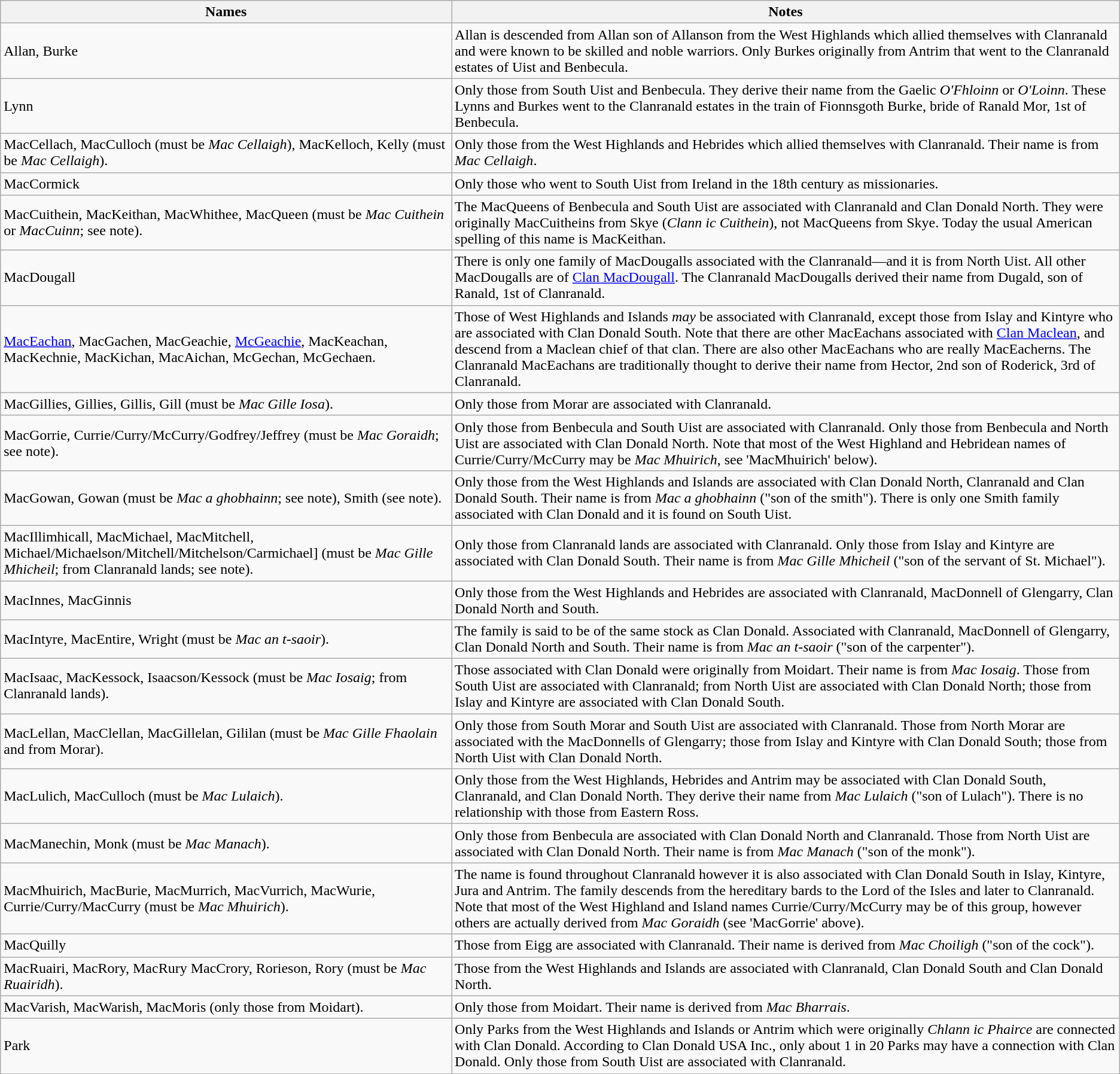<table class="wikitable">
<tr>
<th><strong>Names</strong></th>
<th><strong>Notes</strong></th>
</tr>
<tr>
<td>Allan, Burke</td>
<td>Allan is descended from Allan son of Allanson from the West Highlands which allied themselves with Clanranald and were known to be skilled and noble warriors. Only Burkes originally from Antrim that went to the Clanranald estates of Uist and Benbecula.</td>
</tr>
<tr>
<td>Lynn</td>
<td>Only those from South Uist and Benbecula. They derive their name from the Gaelic <em>O'Fhloinn</em> or <em>O'Loinn</em>. These Lynns and Burkes went to the Clanranald estates in the train of Fionnsgoth Burke, bride of Ranald Mor, 1st of Benbecula.</td>
</tr>
<tr>
<td>MacCellach, MacCulloch (must be <em>Mac Cellaigh</em>), MacKelloch, Kelly (must be <em>Mac Cellaigh</em>).</td>
<td>Only those from the West Highlands and Hebrides which allied themselves with Clanranald. Their name is from <em>Mac Cellaigh</em>.</td>
</tr>
<tr>
<td>MacCormick</td>
<td>Only those who went to South Uist from Ireland in the 18th century as missionaries.</td>
</tr>
<tr>
<td>MacCuithein, MacKeithan, MacWhithee, MacQueen (must be <em>Mac Cuithein</em> or <em>MacCuinn</em>; see note).</td>
<td>The MacQueens of Benbecula and South Uist are associated with Clanranald and Clan Donald North. They were originally MacCuitheins from Skye (<em>Clann ic Cuithein</em>), not MacQueens from Skye. Today the usual American spelling of this name is MacKeithan.</td>
</tr>
<tr>
<td>MacDougall</td>
<td>There is only one family of MacDougalls associated with the Clanranald—and it is from North Uist. All other MacDougalls are of <a href='#'>Clan MacDougall</a>. The Clanranald MacDougalls derived their name from Dugald, son of Ranald, 1st of Clanranald.</td>
</tr>
<tr>
<td><a href='#'>MacEachan</a>, MacGachen, MacGeachie, <a href='#'>McGeachie</a>, MacKeachan, MacKechnie, MacKichan, MacAichan, McGechan, McGechaen.</td>
<td>Those of West Highlands and Islands <em>may</em> be associated with Clanranald, except those from Islay and Kintyre who are associated with Clan Donald South. Note that there are other MacEachans associated with <a href='#'>Clan Maclean</a>, and descend from a Maclean chief of that clan. There are also other MacEachans who are really MacEacherns. The Clanranald MacEachans are traditionally thought to derive their name from Hector, 2nd son of Roderick, 3rd of Clanranald.</td>
</tr>
<tr>
<td>MacGillies, Gillies, Gillis, Gill (must be <em>Mac Gille Iosa</em>).</td>
<td>Only those from Morar are associated with Clanranald.</td>
</tr>
<tr>
<td>MacGorrie, Currie/Curry/McCurry/Godfrey/Jeffrey (must be <em>Mac Goraidh</em>; see note).</td>
<td>Only those from Benbecula and South Uist are associated with Clanranald. Only those from Benbecula and North Uist are associated with Clan Donald North. Note that most of the West Highland and Hebridean names of Currie/Curry/McCurry may be <em>Mac Mhuirich</em>, see 'MacMhuirich' below).</td>
</tr>
<tr>
<td>MacGowan, Gowan (must be <em>Mac a ghobhainn</em>; see note), Smith (see note).</td>
<td>Only those from the West Highlands and Islands are associated with Clan Donald North, Clanranald and Clan Donald South. Their name is from <em>Mac a ghobhainn</em> ("son of the smith"). There is only one Smith family associated with Clan Donald and it is found on South Uist.</td>
</tr>
<tr>
<td>MacIllimhicall, MacMichael, MacMitchell, Michael/Michaelson/Mitchell/Mitchelson/Carmichael] (must be <em>Mac Gille Mhicheil</em>; from Clanranald lands; see note).</td>
<td>Only those from Clanranald lands are associated with Clanranald. Only those from Islay and Kintyre are associated with Clan Donald South. Their name is from <em>Mac Gille Mhicheil</em> ("son of the servant of St. Michael").</td>
</tr>
<tr>
<td> MacInnes, MacGinnis</td>
<td>Only those from the West Highlands and Hebrides are associated with Clanranald, MacDonnell of Glengarry, Clan Donald North and South.</td>
</tr>
<tr>
<td> MacIntyre, MacEntire, Wright (must be <em>Mac an t-saoir</em>).</td>
<td>The family is said to be of the same stock as Clan Donald. Associated with Clanranald, MacDonnell of Glengarry, Clan Donald North and South. Their name is from <em>Mac an t-saoir</em> ("son of the carpenter").</td>
</tr>
<tr>
<td>MacIsaac, MacKessock, Isaacson/Kessock (must be <em>Mac Iosaig</em>; from Clanranald lands).</td>
<td>Those associated with Clan Donald were originally from Moidart. Their name is from <em>Mac Iosaig</em>. Those from South Uist are associated with Clanranald; from North Uist are associated with Clan Donald North; those from Islay and Kintyre are associated with Clan Donald South.</td>
</tr>
<tr>
<td>MacLellan, MacClellan, MacGillelan, Gililan (must be <em>Mac Gille Fhaolain</em> and from Morar).</td>
<td>Only those from South Morar and South Uist are associated with Clanranald. Those from North Morar are associated with the MacDonnells of Glengarry; those from Islay and Kintyre with Clan Donald South; those from North Uist with Clan Donald North.</td>
</tr>
<tr>
<td>MacLulich, MacCulloch (must be <em>Mac Lulaich</em>).</td>
<td>Only those from the West Highlands, Hebrides and Antrim may be associated with Clan Donald South, Clanranald, and Clan Donald North. They derive their name from <em>Mac Lulaich</em> ("son of Lulach"). There is no relationship with those from Eastern Ross.</td>
</tr>
<tr>
<td>MacManechin, Monk (must be <em>Mac Manach</em>).</td>
<td>Only those from Benbecula are associated with Clan Donald North and Clanranald. Those from North Uist are associated with Clan Donald North. Their name is from <em>Mac Manach</em> ("son of the monk").</td>
</tr>
<tr>
<td> MacMhuirich, MacBurie, MacMurrich, MacVurrich, MacWurie, Currie/Curry/MacCurry (must be <em>Mac Mhuirich</em>).</td>
<td>The name is found throughout Clanranald however it is also associated with Clan Donald South in Islay, Kintyre, Jura and Antrim. The family descends from the hereditary bards to the Lord of the Isles and later to Clanranald. Note that most of the West Highland and Island names Currie/Curry/McCurry may be of this group, however others are actually derived from <em>Mac Goraidh</em> (see 'MacGorrie' above).</td>
</tr>
<tr>
<td>MacQuilly</td>
<td>Those from Eigg are associated with Clanranald. Their name is derived from <em>Mac Choiligh</em> ("son of the cock").</td>
</tr>
<tr>
<td>MacRuairi, MacRory, MacRury MacCrory, Rorieson, Rory (must be <em>Mac Ruairidh</em>).</td>
<td>Those from the West Highlands and Islands are associated with Clanranald, Clan Donald South and Clan Donald North.</td>
</tr>
<tr>
<td>MacVarish, MacWarish, MacMoris (only those from Moidart).</td>
<td>Only those from Moidart. Their name is derived from <em>Mac Bharrais</em>.</td>
</tr>
<tr>
<td>Park</td>
<td>Only Parks from the West Highlands and Islands or Antrim which were originally <em>Chlann ic Phairce</em> are connected with Clan Donald. According to Clan Donald USA Inc., only about 1 in 20 Parks may have a connection with Clan Donald. Only those from South Uist are associated with Clanranald.</td>
</tr>
</table>
